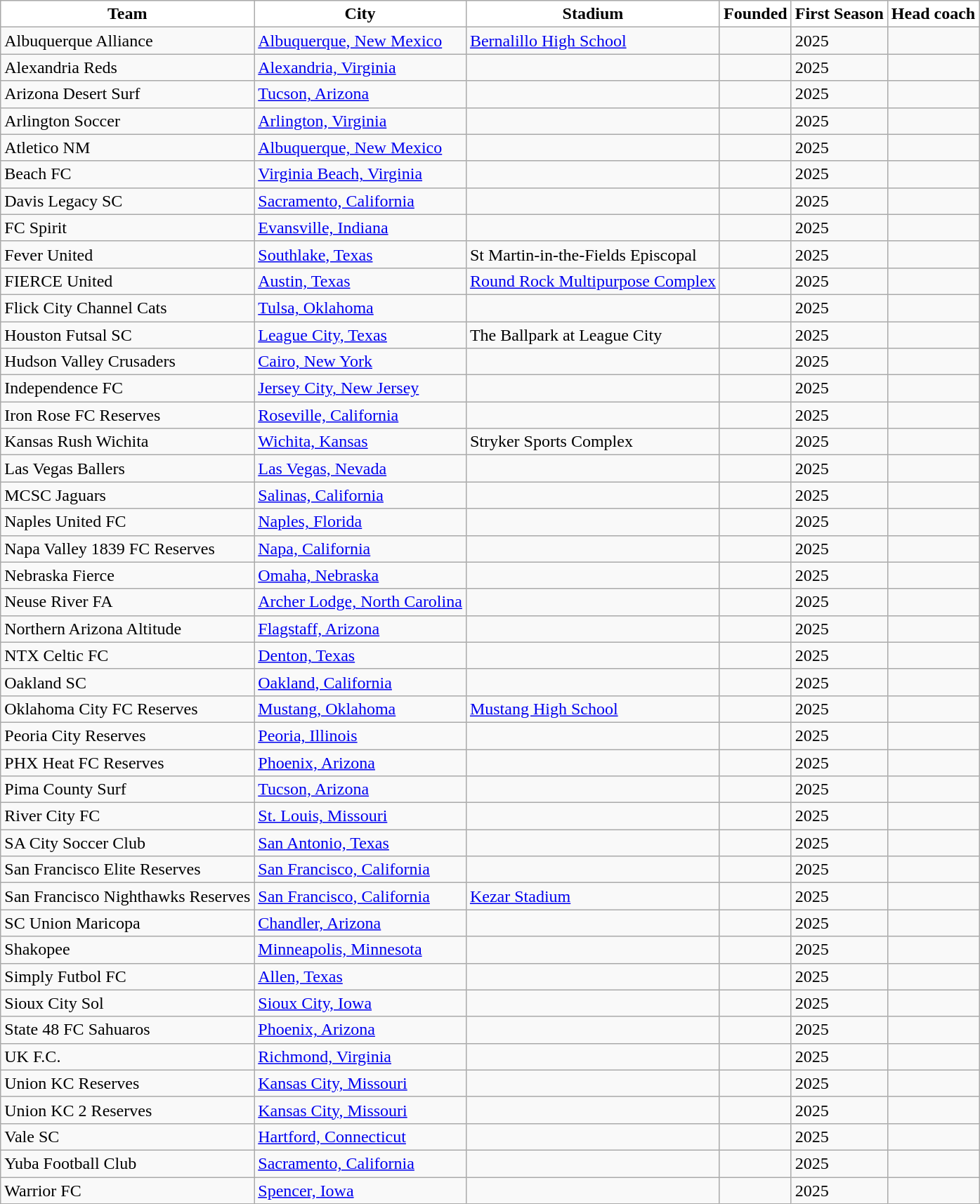<table class="wikitable sortable" style="text-align:left">
<tr>
<th style="background:white">Team</th>
<th style="background:white">City</th>
<th style="background:white">Stadium</th>
<th style="background:white">Founded</th>
<th style="background:white">First Season</th>
<th style="background:white">Head coach</th>
</tr>
<tr>
<td>Albuquerque Alliance</td>
<td><a href='#'>Albuquerque, New Mexico</a></td>
<td><a href='#'>Bernalillo High School</a></td>
<td></td>
<td>2025</td>
<td></td>
</tr>
<tr>
<td>Alexandria Reds</td>
<td><a href='#'>Alexandria, Virginia</a></td>
<td></td>
<td></td>
<td>2025</td>
<td></td>
</tr>
<tr>
<td>Arizona Desert Surf</td>
<td><a href='#'>Tucson, Arizona</a></td>
<td></td>
<td></td>
<td>2025</td>
<td></td>
</tr>
<tr>
<td>Arlington Soccer</td>
<td><a href='#'>Arlington, Virginia</a></td>
<td></td>
<td></td>
<td>2025</td>
<td></td>
</tr>
<tr>
<td>Atletico NM</td>
<td><a href='#'>Albuquerque, New Mexico</a></td>
<td></td>
<td></td>
<td>2025</td>
<td></td>
</tr>
<tr>
<td>Beach FC</td>
<td><a href='#'>Virginia Beach, Virginia</a></td>
<td></td>
<td></td>
<td>2025</td>
<td></td>
</tr>
<tr>
<td>Davis Legacy SC</td>
<td><a href='#'>Sacramento, California</a></td>
<td></td>
<td></td>
<td>2025</td>
<td></td>
</tr>
<tr>
<td>FC Spirit</td>
<td><a href='#'>Evansville, Indiana</a></td>
<td></td>
<td></td>
<td>2025</td>
<td></td>
</tr>
<tr>
<td>Fever United</td>
<td><a href='#'>Southlake, Texas</a></td>
<td>St Martin-in-the-Fields Episcopal</td>
<td></td>
<td>2025</td>
<td></td>
</tr>
<tr>
<td>FIERCE United</td>
<td><a href='#'>Austin, Texas</a></td>
<td><a href='#'>Round Rock Multipurpose Complex</a></td>
<td></td>
<td>2025</td>
<td></td>
</tr>
<tr>
<td>Flick City Channel Cats</td>
<td><a href='#'>Tulsa, Oklahoma</a></td>
<td></td>
<td></td>
<td>2025</td>
<td></td>
</tr>
<tr>
<td>Houston Futsal SC</td>
<td><a href='#'>League City, Texas</a></td>
<td>The Ballpark at League City</td>
<td></td>
<td>2025</td>
<td></td>
</tr>
<tr>
<td>Hudson Valley Crusaders</td>
<td><a href='#'>Cairo, New York</a></td>
<td></td>
<td></td>
<td>2025</td>
<td></td>
</tr>
<tr>
<td>Independence FC</td>
<td><a href='#'>Jersey City, New Jersey</a></td>
<td></td>
<td></td>
<td>2025</td>
<td></td>
</tr>
<tr>
<td>Iron Rose FC Reserves</td>
<td><a href='#'>Roseville, California</a></td>
<td></td>
<td></td>
<td>2025</td>
<td></td>
</tr>
<tr>
<td>Kansas Rush Wichita</td>
<td><a href='#'>Wichita, Kansas</a></td>
<td>Stryker Sports Complex</td>
<td></td>
<td>2025</td>
<td></td>
</tr>
<tr>
<td>Las Vegas Ballers</td>
<td><a href='#'>Las Vegas, Nevada</a></td>
<td></td>
<td></td>
<td>2025</td>
<td></td>
</tr>
<tr>
<td>MCSC Jaguars</td>
<td><a href='#'>Salinas, California</a></td>
<td></td>
<td></td>
<td>2025</td>
<td></td>
</tr>
<tr>
<td>Naples United FC</td>
<td><a href='#'>Naples, Florida</a></td>
<td></td>
<td></td>
<td>2025</td>
<td></td>
</tr>
<tr>
<td>Napa Valley 1839 FC Reserves</td>
<td><a href='#'>Napa, California</a></td>
<td></td>
<td></td>
<td>2025</td>
<td></td>
</tr>
<tr>
<td>Nebraska Fierce</td>
<td><a href='#'>Omaha, Nebraska</a></td>
<td></td>
<td></td>
<td>2025</td>
<td></td>
</tr>
<tr>
<td>Neuse River FA</td>
<td><a href='#'>Archer Lodge, North Carolina</a></td>
<td></td>
<td></td>
<td>2025</td>
<td></td>
</tr>
<tr>
<td>Northern Arizona Altitude</td>
<td><a href='#'>Flagstaff, Arizona</a></td>
<td></td>
<td></td>
<td>2025</td>
<td></td>
</tr>
<tr>
<td>NTX Celtic FC</td>
<td><a href='#'>Denton, Texas</a></td>
<td></td>
<td></td>
<td>2025</td>
<td></td>
</tr>
<tr>
<td>Oakland SC</td>
<td><a href='#'>Oakland, California</a></td>
<td></td>
<td></td>
<td>2025</td>
<td></td>
</tr>
<tr>
<td>Oklahoma City FC Reserves</td>
<td><a href='#'>Mustang, Oklahoma</a></td>
<td><a href='#'>Mustang High School</a></td>
<td></td>
<td>2025</td>
<td></td>
</tr>
<tr>
<td>Peoria City Reserves</td>
<td><a href='#'>Peoria, Illinois</a></td>
<td></td>
<td></td>
<td>2025</td>
<td></td>
</tr>
<tr>
<td>PHX Heat FC Reserves</td>
<td><a href='#'>Phoenix, Arizona</a></td>
<td></td>
<td></td>
<td>2025</td>
<td></td>
</tr>
<tr>
<td>Pima County Surf</td>
<td><a href='#'>Tucson, Arizona</a></td>
<td></td>
<td></td>
<td>2025</td>
<td></td>
</tr>
<tr>
<td>River City FC</td>
<td><a href='#'>St. Louis, Missouri</a></td>
<td></td>
<td></td>
<td>2025</td>
<td></td>
</tr>
<tr>
<td>SA City Soccer Club</td>
<td><a href='#'>San Antonio, Texas</a></td>
<td></td>
<td></td>
<td>2025</td>
<td></td>
</tr>
<tr>
<td>San Francisco Elite Reserves</td>
<td><a href='#'>San Francisco, California</a></td>
<td></td>
<td></td>
<td>2025</td>
<td></td>
</tr>
<tr>
<td>San Francisco Nighthawks Reserves</td>
<td><a href='#'>San Francisco, California</a></td>
<td><a href='#'>Kezar Stadium</a></td>
<td></td>
<td>2025</td>
<td></td>
</tr>
<tr>
<td>SC Union Maricopa</td>
<td><a href='#'>Chandler, Arizona</a></td>
<td></td>
<td></td>
<td>2025</td>
<td></td>
</tr>
<tr>
<td>Shakopee</td>
<td><a href='#'>Minneapolis, Minnesota</a></td>
<td></td>
<td></td>
<td>2025</td>
<td></td>
</tr>
<tr>
<td>Simply Futbol FC</td>
<td><a href='#'>Allen, Texas</a></td>
<td></td>
<td></td>
<td>2025</td>
<td></td>
</tr>
<tr>
<td>Sioux City Sol</td>
<td><a href='#'>Sioux City, Iowa</a></td>
<td></td>
<td></td>
<td>2025</td>
<td></td>
</tr>
<tr>
<td>State 48 FC Sahuaros</td>
<td><a href='#'>Phoenix, Arizona</a></td>
<td></td>
<td></td>
<td>2025</td>
<td></td>
</tr>
<tr>
<td>UK F.C.</td>
<td><a href='#'>Richmond, Virginia</a></td>
<td></td>
<td></td>
<td>2025</td>
<td></td>
</tr>
<tr>
<td>Union KC Reserves</td>
<td><a href='#'>Kansas City, Missouri</a></td>
<td></td>
<td></td>
<td>2025</td>
<td></td>
</tr>
<tr>
<td>Union KC 2 Reserves</td>
<td><a href='#'>Kansas City, Missouri</a></td>
<td></td>
<td></td>
<td>2025</td>
<td></td>
</tr>
<tr>
<td>Vale SC</td>
<td><a href='#'>Hartford, Connecticut</a></td>
<td></td>
<td></td>
<td>2025</td>
<td></td>
</tr>
<tr>
<td>Yuba Football Club</td>
<td><a href='#'>Sacramento, California</a></td>
<td></td>
<td></td>
<td>2025</td>
<td></td>
</tr>
<tr>
<td>Warrior FC</td>
<td><a href='#'>Spencer, Iowa</a></td>
<td></td>
<td></td>
<td>2025</td>
<td></td>
</tr>
</table>
